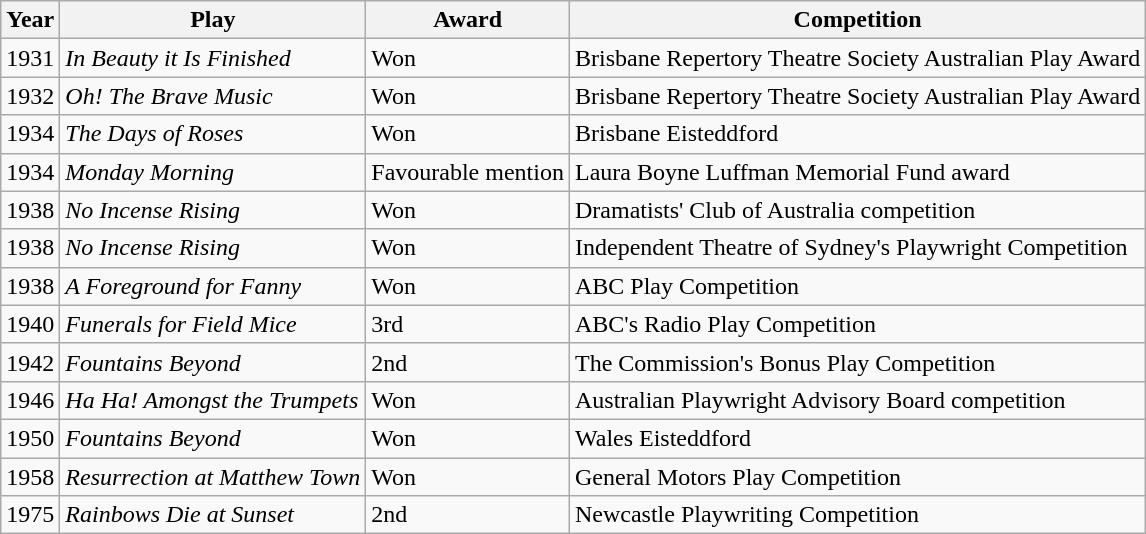<table class="wikitable">
<tr>
<th scope="col">Year</th>
<th scope="col">Play</th>
<th scope="col">Award</th>
<th scope="col">Competition</th>
</tr>
<tr>
<td>1931</td>
<td><em>In Beauty it Is Finished</em></td>
<td>Won</td>
<td>Brisbane Repertory Theatre Society Australian Play Award</td>
</tr>
<tr>
<td>1932</td>
<td><em>Oh! The Brave Music</em></td>
<td>Won</td>
<td>Brisbane Repertory Theatre Society Australian Play Award</td>
</tr>
<tr>
<td>1934</td>
<td><em>The Days of Roses</em></td>
<td>Won</td>
<td>Brisbane Eisteddford</td>
</tr>
<tr>
<td>1934</td>
<td><em>Monday Morning</em></td>
<td>Favourable mention</td>
<td>Laura Boyne Luffman Memorial Fund award</td>
</tr>
<tr>
<td>1938</td>
<td><em>No Incense Rising</em></td>
<td>Won</td>
<td>Dramatists' Club of Australia competition</td>
</tr>
<tr>
<td>1938</td>
<td><em>No Incense Rising</em></td>
<td>Won</td>
<td>Independent Theatre of Sydney's Playwright Competition</td>
</tr>
<tr>
<td>1938</td>
<td><em>A Foreground for Fanny</em></td>
<td>Won</td>
<td>ABC Play Competition</td>
</tr>
<tr>
<td>1940</td>
<td><em>Funerals for Field Mice</em></td>
<td>3rd</td>
<td>ABC's Radio Play Competition</td>
</tr>
<tr>
<td>1942</td>
<td><em>Fountains Beyond</em></td>
<td>2nd</td>
<td>The Commission's Bonus Play Competition</td>
</tr>
<tr>
<td>1946</td>
<td><em>Ha Ha! Amongst the Trumpets</em></td>
<td>Won</td>
<td>Australian Playwright Advisory Board competition</td>
</tr>
<tr>
<td>1950</td>
<td><em>Fountains Beyond</em></td>
<td>Won</td>
<td>Wales Eisteddford</td>
</tr>
<tr>
<td>1958</td>
<td><em>Resurrection at Matthew Town</em></td>
<td>Won</td>
<td>General Motors Play Competition</td>
</tr>
<tr>
<td>1975</td>
<td><em>Rainbows Die at Sunset</em></td>
<td>2nd</td>
<td>Newcastle Playwriting Competition</td>
</tr>
</table>
